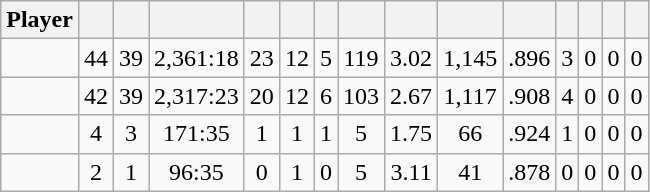<table class="wikitable sortable" style="text-align:center;">
<tr>
<th>Player</th>
<th></th>
<th></th>
<th></th>
<th></th>
<th></th>
<th></th>
<th></th>
<th></th>
<th></th>
<th></th>
<th></th>
<th></th>
<th></th>
<th></th>
</tr>
<tr>
<td></td>
<td>44</td>
<td>39</td>
<td>2,361:18</td>
<td>23</td>
<td>12</td>
<td>5</td>
<td>119</td>
<td>3.02</td>
<td>1,145</td>
<td>.896</td>
<td>3</td>
<td>0</td>
<td>0</td>
<td>0</td>
</tr>
<tr>
<td></td>
<td>42</td>
<td>39</td>
<td>2,317:23</td>
<td>20</td>
<td>12</td>
<td>6</td>
<td>103</td>
<td>2.67</td>
<td>1,117</td>
<td>.908</td>
<td>4</td>
<td>0</td>
<td>0</td>
<td>0</td>
</tr>
<tr>
<td></td>
<td>4</td>
<td>3</td>
<td>171:35</td>
<td>1</td>
<td>1</td>
<td>1</td>
<td>5</td>
<td>1.75</td>
<td>66</td>
<td>.924</td>
<td>1</td>
<td>0</td>
<td>0</td>
<td>0</td>
</tr>
<tr>
<td></td>
<td>2</td>
<td>1</td>
<td>96:35</td>
<td>0</td>
<td>1</td>
<td>0</td>
<td>5</td>
<td>3.11</td>
<td>41</td>
<td>.878</td>
<td>0</td>
<td>0</td>
<td>0</td>
<td>0</td>
</tr>
</table>
